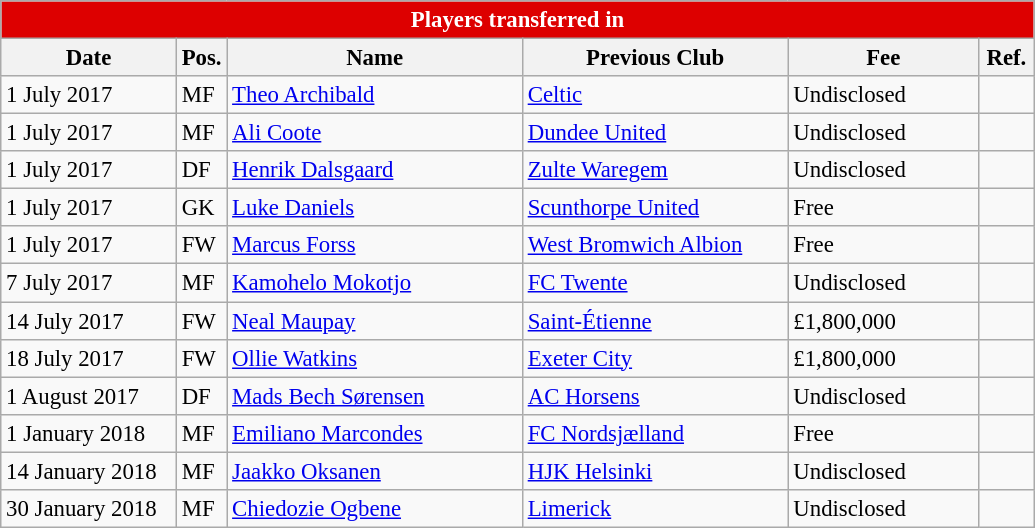<table class="wikitable" style="font-size:95%;">
<tr>
<th colspan="6" style="background:#d00; color:white; text-align:center;">Players transferred in</th>
</tr>
<tr>
<th style="width:110px;">Date</th>
<th style="width:25px;">Pos.</th>
<th style="width:190px;">Name</th>
<th style="width:170px;">Previous Club</th>
<th style="width:120px;">Fee</th>
<th style="width:30px;">Ref.</th>
</tr>
<tr>
<td>1 July 2017</td>
<td>MF</td>
<td> <a href='#'>Theo Archibald</a></td>
<td> <a href='#'>Celtic</a></td>
<td>Undisclosed</td>
<td></td>
</tr>
<tr>
<td>1 July 2017</td>
<td>MF</td>
<td> <a href='#'>Ali Coote</a></td>
<td> <a href='#'>Dundee United</a></td>
<td>Undisclosed</td>
<td></td>
</tr>
<tr>
<td>1 July 2017</td>
<td>DF</td>
<td> <a href='#'>Henrik Dalsgaard</a></td>
<td> <a href='#'>Zulte Waregem</a></td>
<td>Undisclosed</td>
<td></td>
</tr>
<tr>
<td>1 July 2017</td>
<td>GK</td>
<td> <a href='#'>Luke Daniels</a></td>
<td> <a href='#'>Scunthorpe United</a></td>
<td>Free</td>
<td></td>
</tr>
<tr>
<td>1 July 2017</td>
<td>FW</td>
<td> <a href='#'>Marcus Forss</a></td>
<td> <a href='#'>West Bromwich Albion</a></td>
<td>Free</td>
<td></td>
</tr>
<tr>
<td>7 July 2017</td>
<td>MF</td>
<td> <a href='#'>Kamohelo Mokotjo</a></td>
<td> <a href='#'>FC Twente</a></td>
<td>Undisclosed</td>
<td></td>
</tr>
<tr>
<td>14 July 2017</td>
<td>FW</td>
<td> <a href='#'>Neal Maupay</a></td>
<td> <a href='#'>Saint-Étienne</a></td>
<td>£1,800,000</td>
<td></td>
</tr>
<tr>
<td>18 July 2017</td>
<td>FW</td>
<td> <a href='#'>Ollie Watkins</a></td>
<td> <a href='#'>Exeter City</a></td>
<td>£1,800,000</td>
<td></td>
</tr>
<tr>
<td>1 August 2017</td>
<td>DF</td>
<td> <a href='#'>Mads Bech Sørensen</a></td>
<td> <a href='#'>AC Horsens</a></td>
<td>Undisclosed</td>
<td></td>
</tr>
<tr>
<td>1 January 2018</td>
<td>MF</td>
<td> <a href='#'>Emiliano Marcondes</a></td>
<td> <a href='#'>FC Nordsjælland</a></td>
<td>Free</td>
<td></td>
</tr>
<tr>
<td>14 January 2018</td>
<td>MF</td>
<td> <a href='#'>Jaakko Oksanen</a></td>
<td> <a href='#'>HJK Helsinki</a></td>
<td>Undisclosed</td>
<td></td>
</tr>
<tr>
<td>30 January 2018</td>
<td>MF</td>
<td> <a href='#'>Chiedozie Ogbene</a></td>
<td> <a href='#'>Limerick</a></td>
<td>Undisclosed</td>
<td></td>
</tr>
</table>
